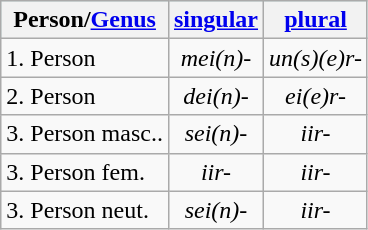<table class="wikitable">
<tr style="background:#c0f0f0;">
<th>Person/<a href='#'>Genus</a></th>
<th><a href='#'>singular</a></th>
<th><a href='#'>plural</a></th>
</tr>
<tr>
<td>1. Person</td>
<td style="text-align:center;"><em>mei(n)-</em></td>
<td style="text-align:center;"><em>un(s)(e)r-</em></td>
</tr>
<tr>
<td>2. Person</td>
<td style="text-align:center;"><em>dei(n)-</em></td>
<td style="text-align:center;"><em>ei(e)r-</em></td>
</tr>
<tr>
<td>3. Person masc..</td>
<td style="text-align:center;"><em>sei(n)-</em></td>
<td style="text-align:center;"><em>iir-</em></td>
</tr>
<tr>
<td>3. Person fem.</td>
<td style="text-align:center;"><em>iir-</em></td>
<td style="text-align:center;"><em>iir-</em></td>
</tr>
<tr>
<td>3. Person neut.</td>
<td style="text-align:center;"><em>sei(n)-</em></td>
<td style="text-align:center;"><em>iir-</em></td>
</tr>
</table>
